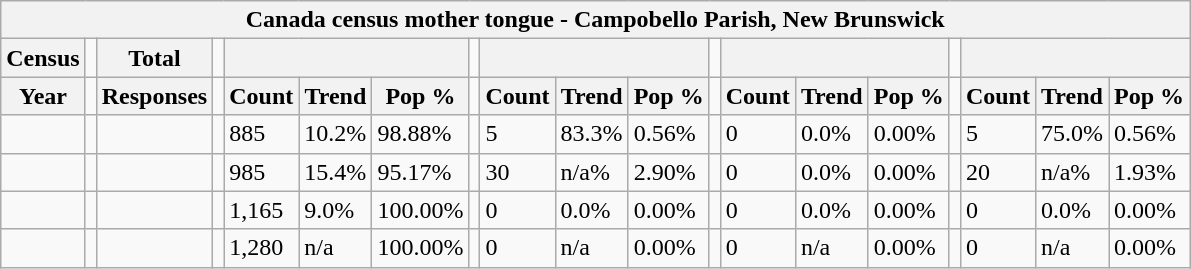<table class="wikitable">
<tr>
<th colspan="19">Canada census mother tongue - Campobello Parish, New Brunswick</th>
</tr>
<tr>
<th>Census</th>
<td></td>
<th>Total</th>
<td colspan="1"></td>
<th colspan="3"></th>
<td colspan="1"></td>
<th colspan="3"></th>
<td colspan="1"></td>
<th colspan="3"></th>
<td colspan="1"></td>
<th colspan="3"></th>
</tr>
<tr>
<th>Year</th>
<td></td>
<th>Responses</th>
<td></td>
<th>Count</th>
<th>Trend</th>
<th>Pop %</th>
<td></td>
<th>Count</th>
<th>Trend</th>
<th>Pop %</th>
<td></td>
<th>Count</th>
<th>Trend</th>
<th>Pop %</th>
<td></td>
<th>Count</th>
<th>Trend</th>
<th>Pop %</th>
</tr>
<tr>
<td></td>
<td></td>
<td></td>
<td></td>
<td>885</td>
<td> 10.2%</td>
<td>98.88%</td>
<td></td>
<td>5</td>
<td> 83.3%</td>
<td>0.56%</td>
<td></td>
<td>0</td>
<td> 0.0%</td>
<td>0.00%</td>
<td></td>
<td>5</td>
<td> 75.0%</td>
<td>0.56%</td>
</tr>
<tr>
<td></td>
<td></td>
<td></td>
<td></td>
<td>985</td>
<td> 15.4%</td>
<td>95.17%</td>
<td></td>
<td>30</td>
<td> n/a%</td>
<td>2.90%</td>
<td></td>
<td>0</td>
<td> 0.0%</td>
<td>0.00%</td>
<td></td>
<td>20</td>
<td> n/a%</td>
<td>1.93%</td>
</tr>
<tr>
<td></td>
<td></td>
<td></td>
<td></td>
<td>1,165</td>
<td> 9.0%</td>
<td>100.00%</td>
<td></td>
<td>0</td>
<td> 0.0%</td>
<td>0.00%</td>
<td></td>
<td>0</td>
<td> 0.0%</td>
<td>0.00%</td>
<td></td>
<td>0</td>
<td> 0.0%</td>
<td>0.00%</td>
</tr>
<tr>
<td></td>
<td></td>
<td></td>
<td></td>
<td>1,280</td>
<td>n/a</td>
<td>100.00%</td>
<td></td>
<td>0</td>
<td>n/a</td>
<td>0.00%</td>
<td></td>
<td>0</td>
<td>n/a</td>
<td>0.00%</td>
<td></td>
<td>0</td>
<td>n/a</td>
<td>0.00%</td>
</tr>
</table>
